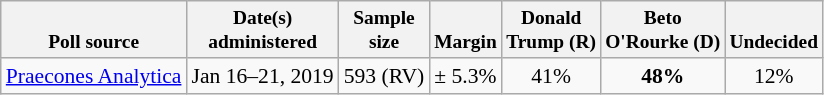<table class="wikitable" style="font-size:90%;text-align:center;">
<tr valign=bottom style="font-size:90%;">
<th>Poll source</th>
<th>Date(s)<br>administered</th>
<th>Sample<br>size</th>
<th>Margin<br></th>
<th>Donald<br>Trump (R)</th>
<th>Beto<br>O'Rourke (D)</th>
<th>Undecided</th>
</tr>
<tr>
<td style="text-align:left;"><a href='#'>Praecones Analytica</a></td>
<td>Jan 16–21, 2019</td>
<td>593 (RV)</td>
<td>± 5.3%</td>
<td>41%</td>
<td><strong>48%</strong></td>
<td>12%</td>
</tr>
</table>
